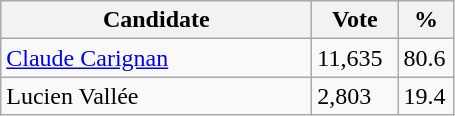<table class="wikitable">
<tr>
<th bgcolor="#DDDDFF" width="200px">Candidate</th>
<th bgcolor="#DDDDFF" width="50px">Vote</th>
<th bgcolor="#DDDDFF" width="30px">%</th>
</tr>
<tr>
<td><a href='#'>Claude Carignan</a></td>
<td>11,635</td>
<td>80.6</td>
</tr>
<tr>
<td>Lucien Vallée</td>
<td>2,803</td>
<td>19.4</td>
</tr>
</table>
